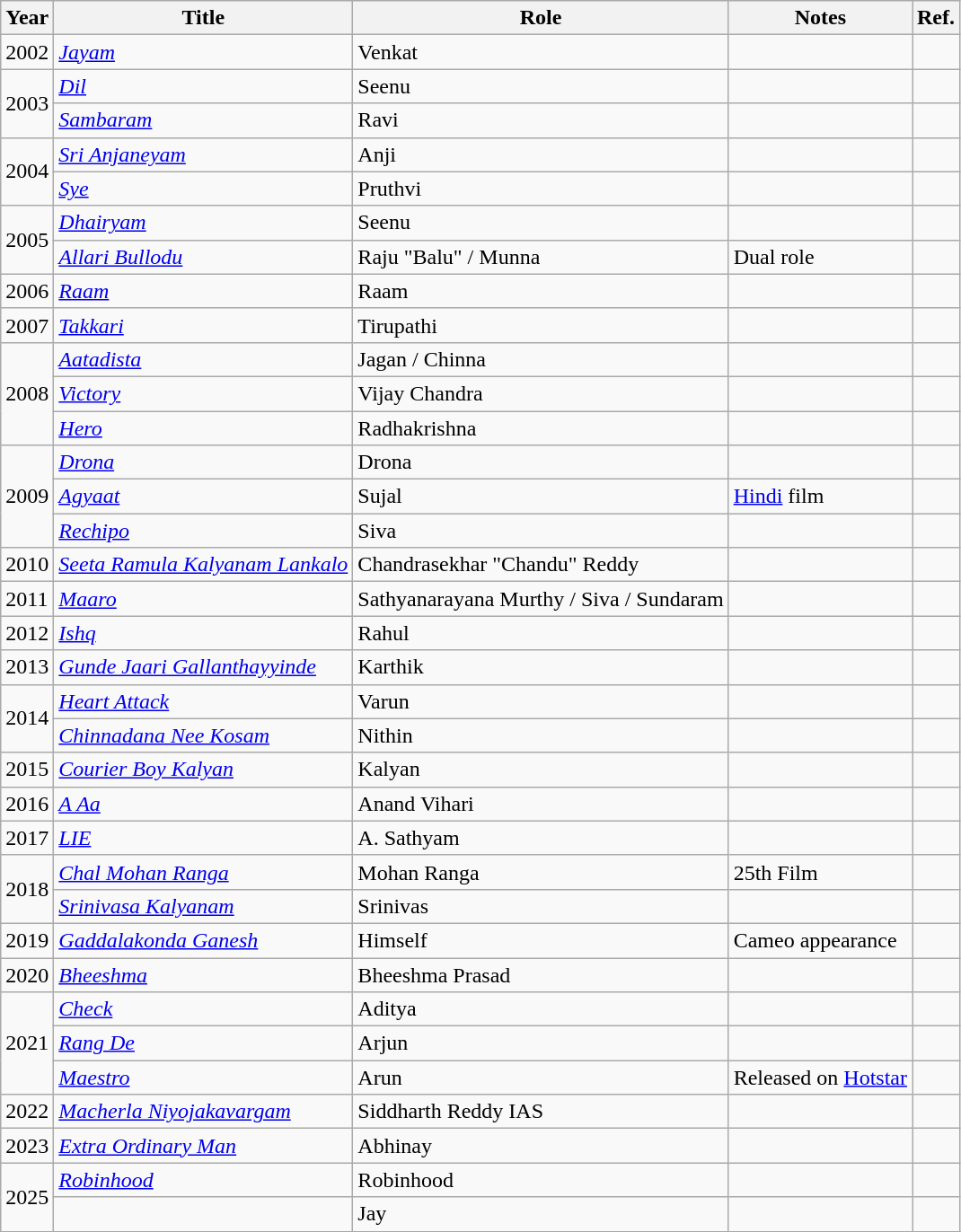<table class="wikitable sortable">
<tr>
<th>Year</th>
<th>Title</th>
<th>Role</th>
<th>Notes</th>
<th class="unsortable">Ref.</th>
</tr>
<tr>
<td>2002</td>
<td><em><a href='#'>Jayam</a></em></td>
<td>Venkat</td>
<td></td>
<td></td>
</tr>
<tr>
<td rowspan=2>2003</td>
<td><em><a href='#'>Dil</a></em></td>
<td>Seenu</td>
<td></td>
<td></td>
</tr>
<tr>
<td><em><a href='#'>Sambaram</a></em></td>
<td>Ravi</td>
<td></td>
<td></td>
</tr>
<tr>
<td rowspan=2>2004</td>
<td><em><a href='#'>Sri Anjaneyam</a></em></td>
<td>Anji</td>
<td></td>
<td></td>
</tr>
<tr>
<td><em><a href='#'>Sye</a></em></td>
<td>Pruthvi</td>
<td></td>
<td></td>
</tr>
<tr>
<td rowspan=2>2005</td>
<td><em><a href='#'>Dhairyam</a></em></td>
<td>Seenu</td>
<td></td>
<td></td>
</tr>
<tr>
<td><em><a href='#'>Allari Bullodu</a></em></td>
<td>Raju "Balu" / Munna</td>
<td>Dual role</td>
<td></td>
</tr>
<tr>
<td>2006</td>
<td><em><a href='#'>Raam</a></em></td>
<td>Raam</td>
<td></td>
<td></td>
</tr>
<tr>
<td>2007</td>
<td><em><a href='#'>Takkari</a></em></td>
<td>Tirupathi</td>
<td></td>
<td></td>
</tr>
<tr>
<td rowspan=3>2008</td>
<td><em><a href='#'>Aatadista</a></em></td>
<td>Jagan / Chinna</td>
<td></td>
<td></td>
</tr>
<tr>
<td><em><a href='#'>Victory</a></em></td>
<td>Vijay Chandra</td>
<td></td>
<td></td>
</tr>
<tr>
<td><em><a href='#'>Hero</a></em></td>
<td>Radhakrishna</td>
<td></td>
<td></td>
</tr>
<tr>
<td rowspan=3>2009</td>
<td><em><a href='#'>Drona</a></em></td>
<td>Drona</td>
<td></td>
<td></td>
</tr>
<tr>
<td><em><a href='#'>Agyaat</a></em></td>
<td>Sujal</td>
<td><a href='#'>Hindi</a> film</td>
<td></td>
</tr>
<tr>
<td><em><a href='#'>Rechipo</a></em></td>
<td>Siva</td>
<td></td>
<td></td>
</tr>
<tr>
<td>2010</td>
<td><em><a href='#'>Seeta Ramula Kalyanam Lankalo</a></em></td>
<td>Chandrasekhar "Chandu" Reddy</td>
<td></td>
<td></td>
</tr>
<tr>
<td>2011</td>
<td><em><a href='#'>Maaro</a></em></td>
<td>Sathyanarayana Murthy / Siva / Sundaram</td>
<td></td>
<td></td>
</tr>
<tr>
<td>2012</td>
<td><em><a href='#'>Ishq</a></em></td>
<td>Rahul</td>
<td></td>
<td></td>
</tr>
<tr>
<td>2013</td>
<td><em><a href='#'>Gunde Jaari Gallanthayyinde</a></em></td>
<td>Karthik</td>
<td></td>
<td></td>
</tr>
<tr>
<td rowspan=2>2014</td>
<td><em><a href='#'>Heart Attack</a></em></td>
<td>Varun</td>
<td></td>
<td></td>
</tr>
<tr>
<td><em><a href='#'>Chinnadana Nee Kosam</a></em></td>
<td>Nithin</td>
<td></td>
<td></td>
</tr>
<tr>
<td>2015</td>
<td><em><a href='#'>Courier Boy Kalyan</a></em></td>
<td>Kalyan</td>
<td></td>
<td></td>
</tr>
<tr>
<td rowspan=1>2016</td>
<td><em><a href='#'>A Aa</a></em></td>
<td>Anand Vihari</td>
<td></td>
<td></td>
</tr>
<tr>
<td>2017</td>
<td><em><a href='#'>LIE</a></em></td>
<td>A. Sathyam</td>
<td></td>
<td></td>
</tr>
<tr>
<td rowspan="2">2018</td>
<td><em><a href='#'>Chal Mohan Ranga</a></em></td>
<td>Mohan Ranga</td>
<td>25th Film</td>
<td></td>
</tr>
<tr>
<td><em><a href='#'>Srinivasa Kalyanam</a></em></td>
<td>Srinivas</td>
<td></td>
<td></td>
</tr>
<tr>
<td>2019</td>
<td><em><a href='#'>Gaddalakonda Ganesh</a></em></td>
<td>Himself</td>
<td>Cameo appearance</td>
<td></td>
</tr>
<tr>
<td>2020</td>
<td><em><a href='#'>Bheeshma</a></em></td>
<td>Bheeshma Prasad</td>
<td></td>
<td></td>
</tr>
<tr>
<td rowspan="3">2021</td>
<td><em><a href='#'>Check</a></em></td>
<td>Aditya</td>
<td></td>
<td></td>
</tr>
<tr>
<td><em><a href='#'>Rang De</a></em></td>
<td>Arjun</td>
<td></td>
<td></td>
</tr>
<tr>
<td [Maestro (2021 film)><a href='#'><em>Maestro</em></a></td>
<td>Arun</td>
<td>Released on <a href='#'>Hotstar</a></td>
<td></td>
</tr>
<tr>
<td>2022</td>
<td><em><a href='#'>Macherla Niyojakavargam</a></em></td>
<td>Siddharth Reddy IAS</td>
<td></td>
<td></td>
</tr>
<tr>
<td>2023</td>
<td><em><a href='#'>Extra Ordinary Man</a></em></td>
<td>Abhinay</td>
<td></td>
<td></td>
</tr>
<tr>
<td rowspan="2">2025</td>
<td><em><a href='#'>Robinhood</a></em></td>
<td>Robinhood</td>
<td></td>
<td></td>
</tr>
<tr>
<td></td>
<td>Jay</td>
<td></td>
<td></td>
</tr>
<tr>
</tr>
</table>
